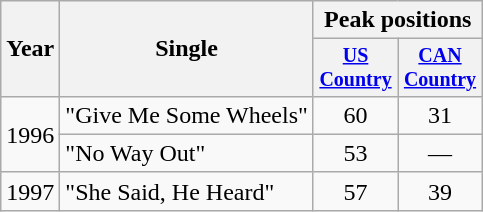<table class="wikitable" style="text-align:center;">
<tr>
<th rowspan="2">Year</th>
<th rowspan="2">Single</th>
<th colspan="2">Peak positions</th>
</tr>
<tr style="font-size:smaller;">
<th width="50"><a href='#'>US Country</a></th>
<th width="50"><a href='#'>CAN Country</a></th>
</tr>
<tr>
<td rowspan="2">1996</td>
<td align="left">"Give Me Some Wheels"</td>
<td>60</td>
<td>31</td>
</tr>
<tr>
<td align="left">"No Way Out"</td>
<td>53</td>
<td>—</td>
</tr>
<tr>
<td>1997</td>
<td align="left">"She Said, He Heard"</td>
<td>57</td>
<td>39</td>
</tr>
</table>
